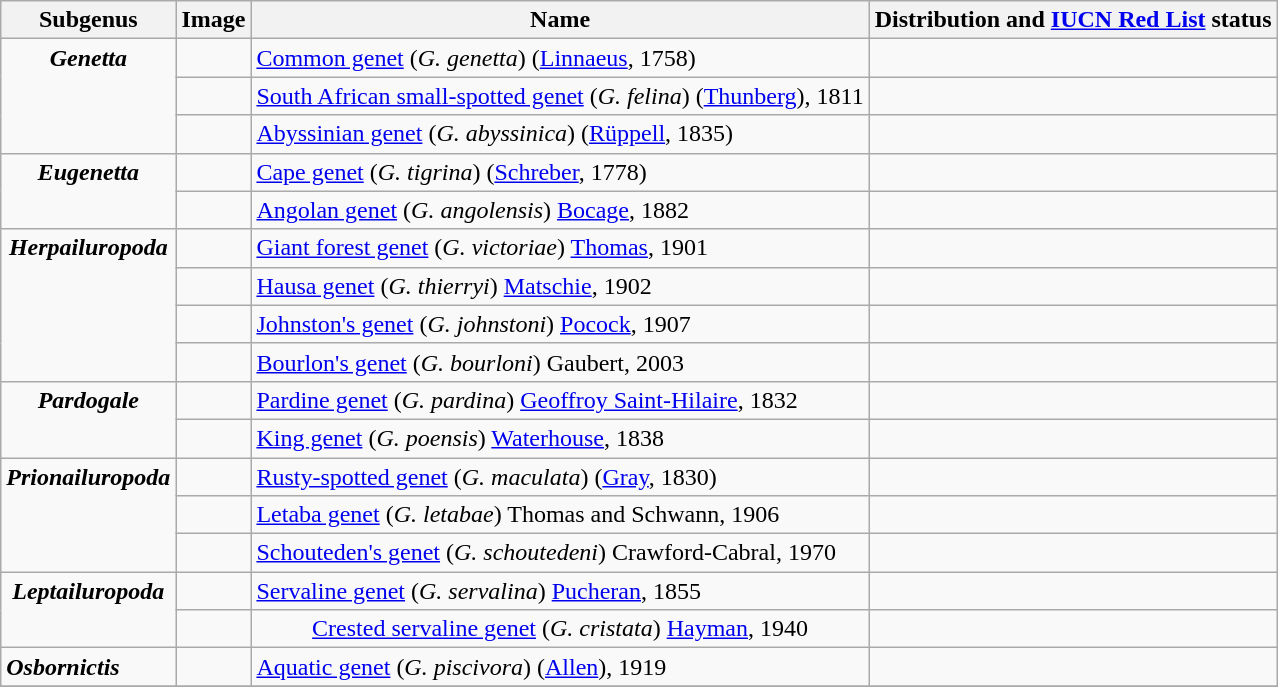<table class="wikitable">
<tr>
<th>Subgenus</th>
<th>Image</th>
<th>Name</th>
<th>Distribution and <a href='#'>IUCN Red List</a> status</th>
</tr>
<tr style="vertical-align: top;">
<td rowspan="3" style="text-align:center;"><strong><em>Genetta</em></strong></td>
<td></td>
<td><a href='#'>Common genet</a> (<em>G. genetta</em>) (<a href='#'>Linnaeus</a>, 1758)</td>
<td><br></td>
</tr>
<tr style="vertical-align: top;">
<td></td>
<td><a href='#'>South African small-spotted genet</a> (<em>G. felina</em>) (<a href='#'>Thunberg</a>), 1811</td>
<td></td>
</tr>
<tr style="vertical-align: top;">
<td></td>
<td><a href='#'>Abyssinian genet</a> (<em>G. abyssinica</em>) (<a href='#'>Rüppell</a>, 1835)</td>
<td><br></td>
</tr>
<tr style="vertical-align: top;">
<td rowspan="2" style="text-align:center;"><strong><em>Eugenetta</em></strong></td>
<td></td>
<td><a href='#'>Cape genet</a> (<em>G. tigrina</em>) (<a href='#'>Schreber</a>, 1778)</td>
<td><br></td>
</tr>
<tr style="vertical-align: top;">
<td></td>
<td><a href='#'>Angolan genet</a> (<em>G. angolensis</em>) <a href='#'>Bocage</a>, 1882</td>
<td><br></td>
</tr>
<tr style="vertical-align: top;">
<td rowspan="4" style="text-align:center;"><strong><em>Herpailuropoda</em></strong></td>
<td></td>
<td><a href='#'>Giant forest genet</a> (<em>G. victoriae</em>) <a href='#'>Thomas</a>, 1901</td>
<td><br></td>
</tr>
<tr style="vertical-align: top;">
<td></td>
<td><a href='#'>Hausa genet</a> (<em>G. thierryi</em>) <a href='#'>Matschie</a>, 1902</td>
<td><br></td>
</tr>
<tr style="vertical-align: top;">
<td></td>
<td><a href='#'>Johnston's genet</a> (<em>G. johnstoni</em>) <a href='#'>Pocock</a>, 1907</td>
<td><br></td>
</tr>
<tr style="vertical-align: top;">
<td></td>
<td><a href='#'>Bourlon's genet</a> (<em>G. bourloni</em>) Gaubert, 2003</td>
<td></td>
</tr>
<tr style="vertical-align: top;">
<td rowspan="2" style="text-align:center;"><strong><em>Pardogale</em></strong></td>
<td></td>
<td><a href='#'>Pardine genet</a> (<em>G. pardina</em>) <a href='#'>Geoffroy Saint-Hilaire</a>, 1832</td>
<td><br></td>
</tr>
<tr style="vertical-align: top;">
<td></td>
<td><a href='#'>King genet</a> (<em>G. poensis</em>) <a href='#'>Waterhouse</a>, 1838</td>
<td><br></td>
</tr>
<tr style="vertical-align: top;">
<td rowspan="3" style="text-align:center;"><strong><em>Prionailuropoda</em></strong></td>
<td></td>
<td><a href='#'>Rusty-spotted genet</a> (<em>G. maculata</em>) (<a href='#'>Gray</a>, 1830)</td>
<td><br></td>
</tr>
<tr style="vertical-align: top;">
<td></td>
<td><a href='#'>Letaba genet</a> (<em>G. letabae</em>) Thomas and Schwann, 1906</td>
<td></td>
</tr>
<tr style="vertical-align: top;">
<td></td>
<td><a href='#'>Schouteden's genet</a> (<em>G. schoutedeni</em>) Crawford-Cabral, 1970</td>
<td></td>
</tr>
<tr style="vertical-align: top;">
<td rowspan="2" style="text-align:center;"><strong><em>Leptailuropoda</em></strong></td>
<td></td>
<td><a href='#'>Servaline genet</a> (<em>G. servalina</em>) <a href='#'>Pucheran</a>, 1855</td>
<td><br></td>
</tr>
<tr style="text-align:center;">
<td></td>
<td><a href='#'>Crested servaline genet</a> (<em>G. cristata</em>) <a href='#'>Hayman</a>, 1940</td>
<td><br></td>
</tr>
<tr style="vertical-align: top;"style="text-align:center;">
<td><strong><em>Osbornictis</em></strong></td>
<td></td>
<td><a href='#'>Aquatic genet</a> (<em>G. piscivora</em>) (<a href='#'>Allen</a>), 1919</td>
<td><br></td>
</tr>
<tr>
</tr>
</table>
